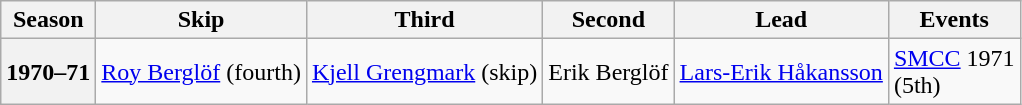<table class="wikitable">
<tr>
<th scope="col">Season</th>
<th scope="col">Skip</th>
<th scope="col">Third</th>
<th scope="col">Second</th>
<th scope="col">Lead</th>
<th scope="col">Events</th>
</tr>
<tr>
<th scope="row">1970–71</th>
<td><a href='#'>Roy Berglöf</a> (fourth)</td>
<td><a href='#'>Kjell Grengmark</a> (skip)</td>
<td>Erik Berglöf</td>
<td><a href='#'>Lars-Erik Håkansson</a></td>
<td><a href='#'>SMCC</a> 1971 <br> (5th)</td>
</tr>
</table>
